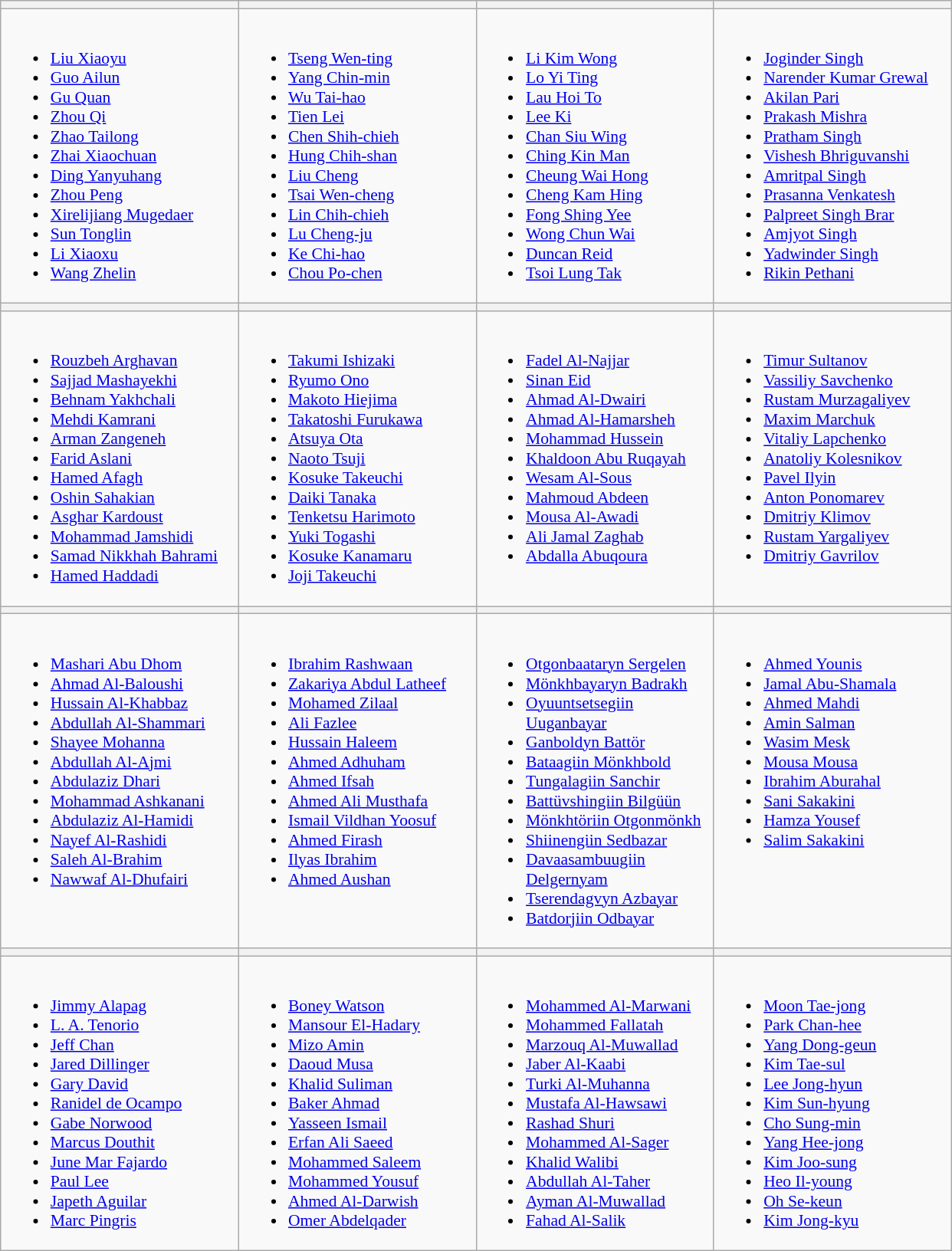<table class="wikitable" style="font-size:90%">
<tr>
<th width=200></th>
<th width=200></th>
<th width=200></th>
<th width=200></th>
</tr>
<tr>
<td valign=top><br><ul><li><a href='#'>Liu Xiaoyu</a></li><li><a href='#'>Guo Ailun</a></li><li><a href='#'>Gu Quan</a></li><li><a href='#'>Zhou Qi</a></li><li><a href='#'>Zhao Tailong</a></li><li><a href='#'>Zhai Xiaochuan</a></li><li><a href='#'>Ding Yanyuhang</a></li><li><a href='#'>Zhou Peng</a></li><li><a href='#'>Xirelijiang Mugedaer</a></li><li><a href='#'>Sun Tonglin</a></li><li><a href='#'>Li Xiaoxu</a></li><li><a href='#'>Wang Zhelin</a></li></ul></td>
<td valign=top><br><ul><li><a href='#'>Tseng Wen-ting</a></li><li><a href='#'>Yang Chin-min</a></li><li><a href='#'>Wu Tai-hao</a></li><li><a href='#'>Tien Lei</a></li><li><a href='#'>Chen Shih-chieh</a></li><li><a href='#'>Hung Chih-shan</a></li><li><a href='#'>Liu Cheng</a></li><li><a href='#'>Tsai Wen-cheng</a></li><li><a href='#'>Lin Chih-chieh</a></li><li><a href='#'>Lu Cheng-ju</a></li><li><a href='#'>Ke Chi-hao</a></li><li><a href='#'>Chou Po-chen</a></li></ul></td>
<td valign=top><br><ul><li><a href='#'>Li Kim Wong</a></li><li><a href='#'>Lo Yi Ting</a></li><li><a href='#'>Lau Hoi To</a></li><li><a href='#'>Lee Ki</a></li><li><a href='#'>Chan Siu Wing</a></li><li><a href='#'>Ching Kin Man</a></li><li><a href='#'>Cheung Wai Hong</a></li><li><a href='#'>Cheng Kam Hing</a></li><li><a href='#'>Fong Shing Yee</a></li><li><a href='#'>Wong Chun Wai</a></li><li><a href='#'>Duncan Reid</a></li><li><a href='#'>Tsoi Lung Tak</a></li></ul></td>
<td valign=top><br><ul><li><a href='#'>Joginder Singh</a></li><li><a href='#'>Narender Kumar Grewal</a></li><li><a href='#'>Akilan Pari</a></li><li><a href='#'>Prakash Mishra</a></li><li><a href='#'>Pratham Singh</a></li><li><a href='#'>Vishesh Bhriguvanshi</a></li><li><a href='#'>Amritpal Singh</a></li><li><a href='#'>Prasanna Venkatesh</a></li><li><a href='#'>Palpreet Singh Brar</a></li><li><a href='#'>Amjyot Singh</a></li><li><a href='#'>Yadwinder Singh</a></li><li><a href='#'>Rikin Pethani</a></li></ul></td>
</tr>
<tr>
<th></th>
<th></th>
<th></th>
<th></th>
</tr>
<tr>
<td valign=top><br><ul><li><a href='#'>Rouzbeh Arghavan</a></li><li><a href='#'>Sajjad Mashayekhi</a></li><li><a href='#'>Behnam Yakhchali</a></li><li><a href='#'>Mehdi Kamrani</a></li><li><a href='#'>Arman Zangeneh</a></li><li><a href='#'>Farid Aslani</a></li><li><a href='#'>Hamed Afagh</a></li><li><a href='#'>Oshin Sahakian</a></li><li><a href='#'>Asghar Kardoust</a></li><li><a href='#'>Mohammad Jamshidi</a></li><li><a href='#'>Samad Nikkhah Bahrami</a></li><li><a href='#'>Hamed Haddadi</a></li></ul></td>
<td valign=top><br><ul><li><a href='#'>Takumi Ishizaki</a></li><li><a href='#'>Ryumo Ono</a></li><li><a href='#'>Makoto Hiejima</a></li><li><a href='#'>Takatoshi Furukawa</a></li><li><a href='#'>Atsuya Ota</a></li><li><a href='#'>Naoto Tsuji</a></li><li><a href='#'>Kosuke Takeuchi</a></li><li><a href='#'>Daiki Tanaka</a></li><li><a href='#'>Tenketsu Harimoto</a></li><li><a href='#'>Yuki Togashi</a></li><li><a href='#'>Kosuke Kanamaru</a></li><li><a href='#'>Joji Takeuchi</a></li></ul></td>
<td valign=top><br><ul><li><a href='#'>Fadel Al-Najjar</a></li><li><a href='#'>Sinan Eid</a></li><li><a href='#'>Ahmad Al-Dwairi</a></li><li><a href='#'>Ahmad Al-Hamarsheh</a></li><li><a href='#'>Mohammad Hussein</a></li><li><a href='#'>Khaldoon Abu Ruqayah</a></li><li><a href='#'>Wesam Al-Sous</a></li><li><a href='#'>Mahmoud Abdeen</a></li><li><a href='#'>Mousa Al-Awadi</a></li><li><a href='#'>Ali Jamal Zaghab</a></li><li><a href='#'>Abdalla Abuqoura</a></li></ul></td>
<td valign=top><br><ul><li><a href='#'>Timur Sultanov</a></li><li><a href='#'>Vassiliy Savchenko</a></li><li><a href='#'>Rustam Murzagaliyev</a></li><li><a href='#'>Maxim Marchuk</a></li><li><a href='#'>Vitaliy Lapchenko</a></li><li><a href='#'>Anatoliy Kolesnikov</a></li><li><a href='#'>Pavel Ilyin</a></li><li><a href='#'>Anton Ponomarev</a></li><li><a href='#'>Dmitriy Klimov</a></li><li><a href='#'>Rustam Yargaliyev</a></li><li><a href='#'>Dmitriy Gavrilov</a></li></ul></td>
</tr>
<tr>
<th></th>
<th></th>
<th></th>
<th></th>
</tr>
<tr>
<td valign=top><br><ul><li><a href='#'>Mashari Abu Dhom</a></li><li><a href='#'>Ahmad Al-Baloushi</a></li><li><a href='#'>Hussain Al-Khabbaz</a></li><li><a href='#'>Abdullah Al-Shammari</a></li><li><a href='#'>Shayee Mohanna</a></li><li><a href='#'>Abdullah Al-Ajmi</a></li><li><a href='#'>Abdulaziz Dhari</a></li><li><a href='#'>Mohammad Ashkanani</a></li><li><a href='#'>Abdulaziz Al-Hamidi</a></li><li><a href='#'>Nayef Al-Rashidi</a></li><li><a href='#'>Saleh Al-Brahim</a></li><li><a href='#'>Nawwaf Al-Dhufairi</a></li></ul></td>
<td valign=top><br><ul><li><a href='#'>Ibrahim Rashwaan</a></li><li><a href='#'>Zakariya Abdul Latheef</a></li><li><a href='#'>Mohamed Zilaal</a></li><li><a href='#'>Ali Fazlee</a></li><li><a href='#'>Hussain Haleem</a></li><li><a href='#'>Ahmed Adhuham</a></li><li><a href='#'>Ahmed Ifsah</a></li><li><a href='#'>Ahmed Ali Musthafa</a></li><li><a href='#'>Ismail Vildhan Yoosuf</a></li><li><a href='#'>Ahmed Firash</a></li><li><a href='#'>Ilyas Ibrahim</a></li><li><a href='#'>Ahmed Aushan</a></li></ul></td>
<td valign=top><br><ul><li><a href='#'>Otgonbaataryn Sergelen</a></li><li><a href='#'>Mönkhbayaryn Badrakh</a></li><li><a href='#'>Oyuuntsetsegiin Uuganbayar</a></li><li><a href='#'>Ganboldyn Battör</a></li><li><a href='#'>Bataagiin Mönkhbold</a></li><li><a href='#'>Tungalagiin Sanchir</a></li><li><a href='#'>Battüvshingiin Bilgüün</a></li><li><a href='#'>Mönkhtöriin Otgonmönkh</a></li><li><a href='#'>Shiinengiin Sedbazar</a></li><li><a href='#'>Davaasambuugiin Delgernyam</a></li><li><a href='#'>Tserendagvyn Azbayar</a></li><li><a href='#'>Batdorjiin Odbayar</a></li></ul></td>
<td valign=top><br><ul><li><a href='#'>Ahmed Younis</a></li><li><a href='#'>Jamal Abu-Shamala</a></li><li><a href='#'>Ahmed Mahdi</a></li><li><a href='#'>Amin Salman</a></li><li><a href='#'>Wasim Mesk</a></li><li><a href='#'>Mousa Mousa</a></li><li><a href='#'>Ibrahim Aburahal</a></li><li><a href='#'>Sani Sakakini</a></li><li><a href='#'>Hamza Yousef</a></li><li><a href='#'>Salim Sakakini</a></li></ul></td>
</tr>
<tr>
<th></th>
<th></th>
<th></th>
<th></th>
</tr>
<tr>
<td valign=top><br><ul><li><a href='#'>Jimmy Alapag</a></li><li><a href='#'>L. A. Tenorio</a></li><li><a href='#'>Jeff Chan</a></li><li><a href='#'>Jared Dillinger</a></li><li><a href='#'>Gary David</a></li><li><a href='#'>Ranidel de Ocampo</a></li><li><a href='#'>Gabe Norwood</a></li><li><a href='#'>Marcus Douthit</a></li><li><a href='#'>June Mar Fajardo</a></li><li><a href='#'>Paul Lee</a></li><li><a href='#'>Japeth Aguilar</a></li><li><a href='#'>Marc Pingris</a></li></ul></td>
<td valign=top><br><ul><li><a href='#'>Boney Watson</a></li><li><a href='#'>Mansour El-Hadary</a></li><li><a href='#'>Mizo Amin</a></li><li><a href='#'>Daoud Musa</a></li><li><a href='#'>Khalid Suliman</a></li><li><a href='#'>Baker Ahmad</a></li><li><a href='#'>Yasseen Ismail</a></li><li><a href='#'>Erfan Ali Saeed</a></li><li><a href='#'>Mohammed Saleem</a></li><li><a href='#'>Mohammed Yousuf</a></li><li><a href='#'>Ahmed Al-Darwish</a></li><li><a href='#'>Omer Abdelqader</a></li></ul></td>
<td valign=top><br><ul><li><a href='#'>Mohammed Al-Marwani</a></li><li><a href='#'>Mohammed Fallatah</a></li><li><a href='#'>Marzouq Al-Muwallad</a></li><li><a href='#'>Jaber Al-Kaabi</a></li><li><a href='#'>Turki Al-Muhanna</a></li><li><a href='#'>Mustafa Al-Hawsawi</a></li><li><a href='#'>Rashad Shuri</a></li><li><a href='#'>Mohammed Al-Sager</a></li><li><a href='#'>Khalid Walibi</a></li><li><a href='#'>Abdullah Al-Taher</a></li><li><a href='#'>Ayman Al-Muwallad</a></li><li><a href='#'>Fahad Al-Salik</a></li></ul></td>
<td valign=top><br><ul><li><a href='#'>Moon Tae-jong</a></li><li><a href='#'>Park Chan-hee</a></li><li><a href='#'>Yang Dong-geun</a></li><li><a href='#'>Kim Tae-sul</a></li><li><a href='#'>Lee Jong-hyun</a></li><li><a href='#'>Kim Sun-hyung</a></li><li><a href='#'>Cho Sung-min</a></li><li><a href='#'>Yang Hee-jong</a></li><li><a href='#'>Kim Joo-sung</a></li><li><a href='#'>Heo Il-young</a></li><li><a href='#'>Oh Se-keun</a></li><li><a href='#'>Kim Jong-kyu</a></li></ul></td>
</tr>
</table>
